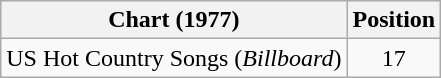<table class="wikitable">
<tr>
<th>Chart (1977)</th>
<th>Position</th>
</tr>
<tr>
<td>US Hot Country Songs (<em>Billboard</em>)</td>
<td align="center">17</td>
</tr>
</table>
